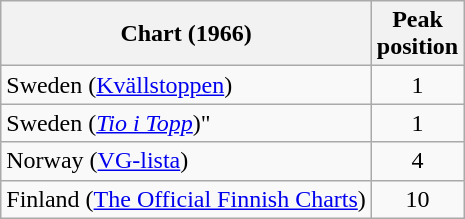<table class="wikitable sortable">
<tr>
<th>Chart (1966)</th>
<th>Peak<br>position</th>
</tr>
<tr>
<td>Sweden (<a href='#'>Kvällstoppen</a>)</td>
<td align="center">1</td>
</tr>
<tr>
<td>Sweden (<em><a href='#'>Tio i Topp</a></em>)"</td>
<td style="text-align:center;">1</td>
</tr>
<tr>
<td>Norway (<a href='#'>VG-lista</a>)</td>
<td style="text-align:center;">4</td>
</tr>
<tr>
<td>Finland (<a href='#'>The Official Finnish Charts</a>)</td>
<td style="text-align:center;">10</td>
</tr>
</table>
